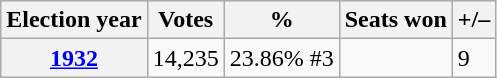<table class=wikitable style="text-align: right;">
<tr>
<th>Election year</th>
<th>Votes</th>
<th>%</th>
<th>Seats won</th>
<th>+/–</th>
</tr>
<tr>
<th><a href='#'>1932</a></th>
<td>14,235</td>
<td>23.86% #3</td>
<td align=left></td>
<td align=left> 9</td>
</tr>
</table>
